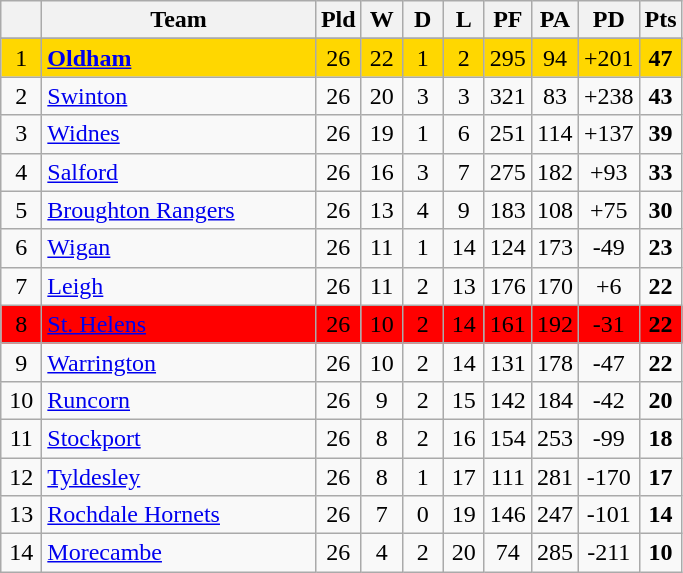<table class="wikitable" style="text-align:center;">
<tr>
<th width=20 abbr="Position"></th>
<th width=175>Team</th>
<th width=20 abbr="Played">Pld</th>
<th width=20 abbr="Won">W</th>
<th width=20 abbr="Drawn">D</th>
<th width=20 abbr="Lost">L</th>
<th width=20 abbr="Points for">PF</th>
<th width=20 abbr="Points against">PA</th>
<th width=20 abbr="Points difference">PD</th>
<th width=20 abbr="Points">Pts</th>
</tr>
<tr>
</tr>
<tr style="background:#FFD700;">
<td>1</td>
<td style="text-align:left;"><strong><a href='#'>Oldham</a></strong></td>
<td>26</td>
<td>22</td>
<td>1</td>
<td>2</td>
<td>295</td>
<td>94</td>
<td>+201</td>
<td><strong>47</strong></td>
</tr>
<tr>
<td>2</td>
<td style="text-align:left;"><a href='#'>Swinton</a></td>
<td>26</td>
<td>20</td>
<td>3</td>
<td>3</td>
<td>321</td>
<td>83</td>
<td>+238</td>
<td><strong>43</strong></td>
</tr>
<tr>
<td>3</td>
<td style="text-align:left;"><a href='#'>Widnes</a></td>
<td>26</td>
<td>19</td>
<td>1</td>
<td>6</td>
<td>251</td>
<td>114</td>
<td>+137</td>
<td><strong>39</strong></td>
</tr>
<tr>
<td>4</td>
<td style="text-align:left;"><a href='#'>Salford</a></td>
<td>26</td>
<td>16</td>
<td>3</td>
<td>7</td>
<td>275</td>
<td>182</td>
<td>+93</td>
<td><strong>33</strong></td>
</tr>
<tr>
<td>5</td>
<td style="text-align:left;"><a href='#'>Broughton Rangers</a></td>
<td>26</td>
<td>13</td>
<td>4</td>
<td>9</td>
<td>183</td>
<td>108</td>
<td>+75</td>
<td><strong>30</strong></td>
</tr>
<tr>
<td>6</td>
<td style="text-align:left;"><a href='#'>Wigan</a></td>
<td>26</td>
<td>11</td>
<td>1</td>
<td>14</td>
<td>124</td>
<td>173</td>
<td>-49</td>
<td><strong>23</strong></td>
</tr>
<tr>
<td>7</td>
<td style="text-align:left;"><a href='#'>Leigh</a></td>
<td>26</td>
<td>11</td>
<td>2</td>
<td>13</td>
<td>176</td>
<td>170</td>
<td>+6</td>
<td><strong>22</strong></td>
</tr>
<tr style="background:#FF0000;">
<td>8</td>
<td style="text-align:left;"><a href='#'>St. Helens</a></td>
<td>26</td>
<td>10</td>
<td>2</td>
<td>14</td>
<td>161</td>
<td>192</td>
<td>-31</td>
<td><strong>22</strong></td>
</tr>
<tr>
<td>9</td>
<td style="text-align:left;"><a href='#'>Warrington</a></td>
<td>26</td>
<td>10</td>
<td>2</td>
<td>14</td>
<td>131</td>
<td>178</td>
<td>-47</td>
<td><strong>22</strong></td>
</tr>
<tr>
<td>10</td>
<td style="text-align:left;"><a href='#'>Runcorn</a></td>
<td>26</td>
<td>9</td>
<td>2</td>
<td>15</td>
<td>142</td>
<td>184</td>
<td>-42</td>
<td><strong>20</strong></td>
</tr>
<tr>
<td>11</td>
<td style="text-align:left;"><a href='#'>Stockport</a></td>
<td>26</td>
<td>8</td>
<td>2</td>
<td>16</td>
<td>154</td>
<td>253</td>
<td>-99</td>
<td><strong>18</strong></td>
</tr>
<tr>
<td>12</td>
<td style="text-align:left;"><a href='#'>Tyldesley</a></td>
<td>26</td>
<td>8</td>
<td>1</td>
<td>17</td>
<td>111</td>
<td>281</td>
<td>-170</td>
<td><strong>17</strong></td>
</tr>
<tr>
<td>13</td>
<td style="text-align:left;"><a href='#'>Rochdale Hornets</a></td>
<td>26</td>
<td>7</td>
<td>0</td>
<td>19</td>
<td>146</td>
<td>247</td>
<td>-101</td>
<td><strong>14</strong></td>
</tr>
<tr>
<td>14</td>
<td style="text-align:left;"><a href='#'>Morecambe</a></td>
<td>26</td>
<td>4</td>
<td>2</td>
<td>20</td>
<td>74</td>
<td>285</td>
<td>-211</td>
<td><strong>10</strong></td>
</tr>
</table>
